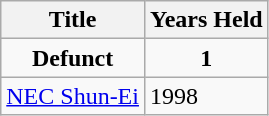<table class="wikitable">
<tr>
<th>Title</th>
<th>Years Held</th>
</tr>
<tr>
<td align="center"><strong>Defunct</strong></td>
<td align="center"><strong>1</strong></td>
</tr>
<tr>
<td> <a href='#'>NEC Shun-Ei</a></td>
<td>1998</td>
</tr>
</table>
